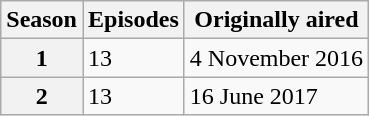<table class="wikitable">
<tr>
<th rowspan="1">Season</th>
<th rowspan="1">Episodes</th>
<th rowspan="1">Originally aired</th>
</tr>
<tr>
<th>1</th>
<td>13</td>
<td>4 November 2016</td>
</tr>
<tr>
<th>2</th>
<td>13</td>
<td>16 June 2017</td>
</tr>
</table>
